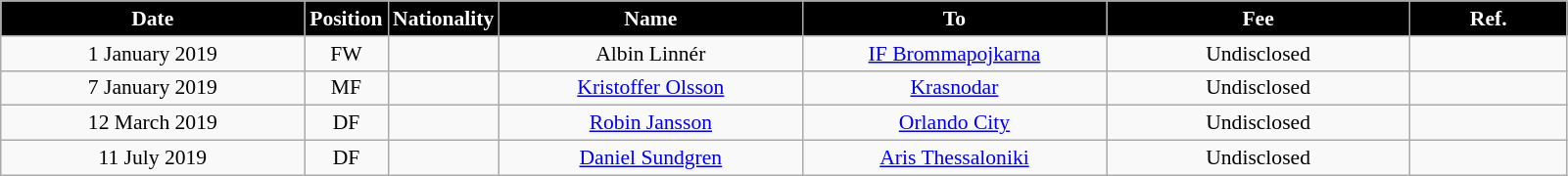<table class="wikitable"  style="text-align:center; font-size:90%; ">
<tr>
<th style="background:#000000; color:white; width:200px;">Date</th>
<th style="background:#000000; color:white; width:50px;">Position</th>
<th style="background:#000000; color:white; width:50px;">Nationality</th>
<th style="background:#000000; color:white; width:200px;">Name</th>
<th style="background:#000000; color:white; width:200px;">To</th>
<th style="background:#000000; color:white; width:200px;">Fee</th>
<th style="background:#000000; color:white; width:100px;">Ref.</th>
</tr>
<tr>
<td>1 January 2019</td>
<td>FW</td>
<td></td>
<td>Albin Linnér</td>
<td><a href='#'>IF Brommapojkarna</a></td>
<td>Undisclosed</td>
<td></td>
</tr>
<tr>
<td>7 January 2019</td>
<td>MF</td>
<td></td>
<td><a href='#'>Kristoffer Olsson</a></td>
<td><a href='#'>Krasnodar</a></td>
<td>Undisclosed</td>
<td></td>
</tr>
<tr>
<td>12 March 2019</td>
<td>DF</td>
<td></td>
<td><a href='#'>Robin Jansson</a></td>
<td><a href='#'>Orlando City</a></td>
<td>Undisclosed</td>
<td></td>
</tr>
<tr>
<td>11 July 2019</td>
<td>DF</td>
<td></td>
<td><a href='#'>Daniel Sundgren</a></td>
<td><a href='#'>Aris Thessaloniki</a></td>
<td>Undisclosed</td>
<td></td>
</tr>
</table>
